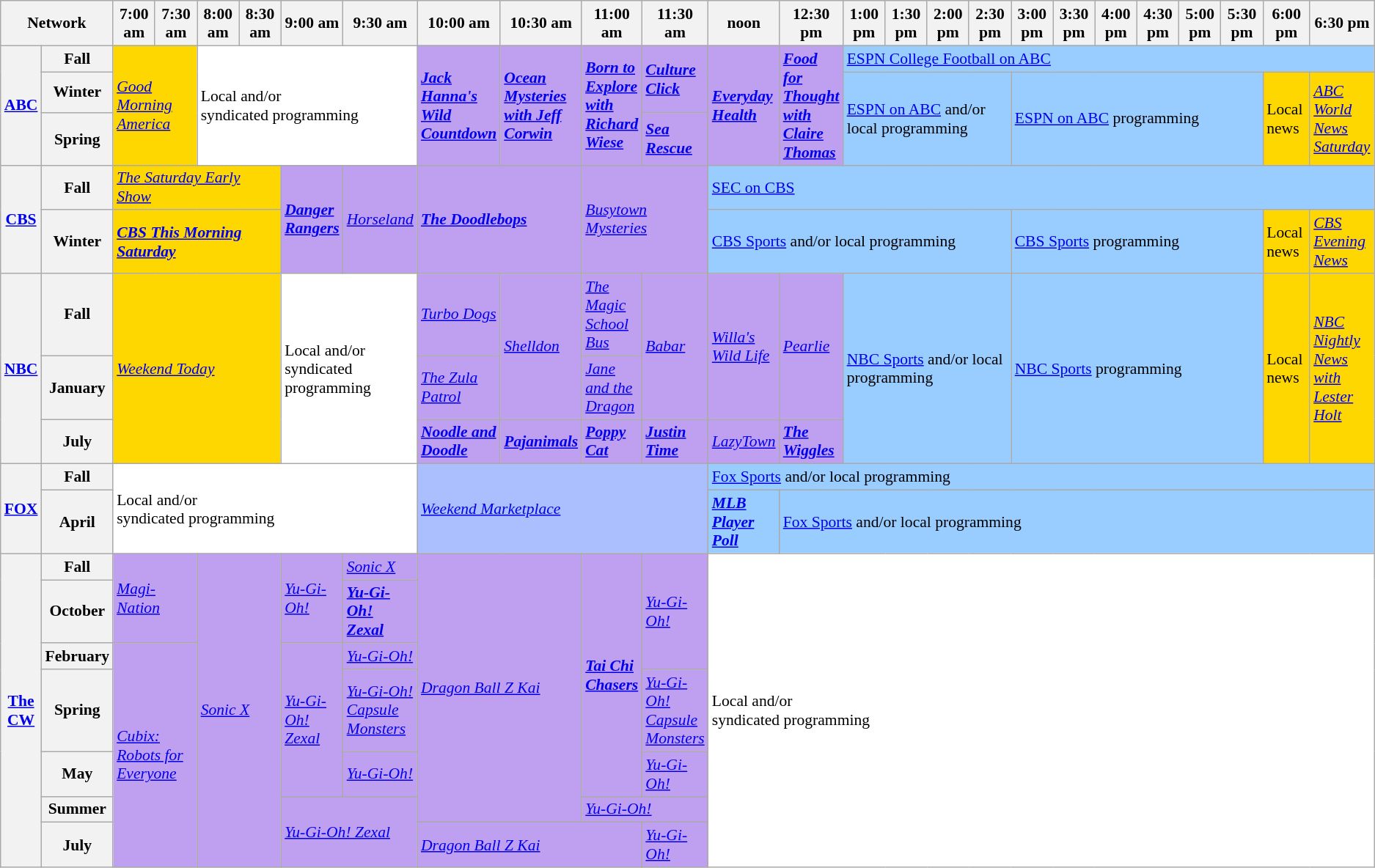<table class=wikitable style="font-size:90%">
<tr>
<th width="1.5%" bgcolor="#C0C0C0" colspan="2">Network</th>
<th width="4%" bgcolor="#C0C0C0">7:00 am</th>
<th width="4%" bgcolor="#C0C0C0">7:30 am</th>
<th width="4%" bgcolor="#C0C0C0">8:00 am</th>
<th width="4%" bgcolor="#C0C0C0">8:30 am</th>
<th width="4%" bgcolor="#C0C0C0">9:00 am</th>
<th width="4%" bgcolor="#C0C0C0">9:30 am</th>
<th width="4%" bgcolor="#C0C0C0">10:00 am</th>
<th width="4%" bgcolor="#C0C0C0">10:30 am</th>
<th width="4%" bgcolor="#C0C0C0">11:00 am</th>
<th width="4%" bgcolor="#C0C0C0">11:30 am</th>
<th width="4%" bgcolor="#C0C0C0">noon</th>
<th width="4%" bgcolor="#C0C0C0">12:30 pm</th>
<th width="4%" bgcolor="#C0C0C0">1:00 pm</th>
<th width="4%" bgcolor="#C0C0C0">1:30 pm</th>
<th width="4%" bgcolor="#C0C0C0">2:00 pm</th>
<th width="4%" bgcolor="#C0C0C0">2:30 pm</th>
<th width="4%" bgcolor="#C0C0C0">3:00 pm</th>
<th width="4%" bgcolor="#C0C0C0">3:30 pm</th>
<th width="4%" bgcolor="#C0C0C0">4:00 pm</th>
<th width="4%" bgcolor="#C0C0C0">4:30 pm</th>
<th width="4%" bgcolor="#C0C0C0">5:00 pm</th>
<th width="4%" bgcolor="#C0C0C0">5:30 pm</th>
<th width="4%" bgcolor="#C0C0C0">6:00 pm</th>
<th width="4%" bgcolor="#C0C0C0">6:30 pm</th>
</tr>
<tr>
<th bgcolor="#C0C0C0" rowspan="3"><a href='#'>ABC</a></th>
<th>Fall</th>
<td bgcolor="gold" colspan="2" rowspan="3"><em><a href='#'>Good Morning America</a></em></td>
<td bgcolor="white" colspan="4" rowspan="3">Local and/or<br>syndicated programming</td>
<td bgcolor="bf9fef" rowspan="3"><strong><em><a href='#'>Jack Hanna's Wild Countdown</a></em></strong></td>
<td bgcolor="bf9fef" rowspan="3"><strong><em><a href='#'>Ocean Mysteries with Jeff Corwin</a></em></strong></td>
<td bgcolor="bf9fef" rowspan="3"><strong><em><a href='#'>Born to Explore with Richard Wiese</a></em></strong></td>
<td bgcolor="bf9fef" rowspan="2"><strong><em><a href='#'>Culture Click</a></em></strong></td>
<td bgcolor="bf9fef" rowspan="3"><strong><em><a href='#'>Everyday Health</a></em></strong></td>
<td bgcolor="bf9fef" rowspan="3"><strong><em><a href='#'>Food for Thought with Claire Thomas</a></em></strong></td>
<td bgcolor="99ccff" colspan="12"><a href='#'>ESPN College Football on ABC</a></td>
</tr>
<tr>
<th>Winter</th>
<td bgcolor="99ccff" colspan="4" rowspan="2"><a href='#'>ESPN on ABC</a> and/or local programming</td>
<td bgcolor="99ccff" colspan="6" rowspan="2"><a href='#'>ESPN on ABC</a> programming</td>
<td bgcolor="gold" rowspan="2">Local news</td>
<td bgcolor="gold" rowspan="2"><em><a href='#'>ABC World News Saturday</a></em></td>
</tr>
<tr>
<th>Spring</th>
<td bgcolor="bf9fef" rowspan="1"><strong><em><a href='#'>Sea Rescue</a></em></strong></td>
</tr>
<tr>
<th bgcolor="#C0C0C0" rowspan="2"><a href='#'>CBS</a></th>
<th>Fall</th>
<td bgcolor="gold" colspan="4" rowspan="1"><em><a href='#'>The Saturday Early Show</a></em></td>
<td bgcolor="bf9fef" rowspan="2"><strong><em><a href='#'>Danger Rangers</a></em></strong></td>
<td bgcolor="bf9fef" rowspan="2"><em><a href='#'>Horseland</a></em> </td>
<td bgcolor="bf9fef" colspan="2" rowspan="2"><strong><em><a href='#'>The Doodlebops</a></em></strong></td>
<td bgcolor="bf9fef" colspan="2" rowspan="2"><em><a href='#'>Busytown Mysteries</a></em> </td>
<td bgcolor="99ccff" colspan="14"><a href='#'>SEC on CBS</a></td>
</tr>
<tr>
<th>Winter</th>
<td bgcolor="gold" colspan="4" rowspan="1"><strong><em><a href='#'>CBS This Morning Saturday</a></em></strong></td>
<td bgcolor="99ccff" colspan="6" rowspan="1"><a href='#'>CBS Sports</a> and/or local programming</td>
<td bgcolor="99ccff" colspan="6" rowspan="1"><a href='#'>CBS Sports</a> programming</td>
<td bgcolor="gold" rowspan="1">Local news</td>
<td bgcolor="gold" rowspan="1"><em><a href='#'>CBS Evening News</a></em></td>
</tr>
<tr>
<th bgcolor="#C0C0C0" rowspan="3"><a href='#'>NBC</a></th>
<th>Fall</th>
<td bgcolor="gold" colspan="4" rowspan="3"><em><a href='#'>Weekend Today</a></em></td>
<td bgcolor="white" colspan="2" rowspan="3">Local and/or<br>syndicated programming</td>
<td bgcolor="bf9fef" rowspan="1"><em><a href='#'>Turbo Dogs</a></em> </td>
<td bgcolor="bf9fef" rowspan="2"><em><a href='#'>Shelldon</a></em></td>
<td bgcolor="bf9fef" rowspan="1"><em><a href='#'>The Magic School Bus</a></em> </td>
<td bgcolor="bf9fef" rowspan="2"><em><a href='#'>Babar</a></em> </td>
<td bgcolor="bf9fef" rowspan="2"><em><a href='#'>Willa's Wild Life</a></em> </td>
<td bgcolor="bf9fef" rowspan="2"><em><a href='#'>Pearlie</a></em> </td>
<td bgcolor="99ccff" colspan="4" rowspan="3"><a href='#'>NBC Sports</a> and/or local programming</td>
<td bgcolor="99ccff" colspan="6" rowspan="3"><a href='#'>NBC Sports</a> programming</td>
<td bgcolor="gold" rowspan="3">Local news</td>
<td bgcolor="gold" rowspan="3"><em><a href='#'>NBC Nightly News with Lester Holt</a></em></td>
</tr>
<tr>
<th>January</th>
<td bgcolor=bf9fef rowspan=1><em><a href='#'>The Zula Patrol</a></em> </td>
<td bgcolor="bf9fef" rowspan="1"><em><a href='#'>Jane and the Dragon</a></em> </td>
</tr>
<tr>
<th>July</th>
<td bgcolor="bf9fef" rowspan="1"><strong><em><a href='#'>Noodle and Doodle</a></em></strong></td>
<td bgcolor="bf9fef" rowspan="1"><strong><em><a href='#'>Pajanimals</a></em></strong></td>
<td bgcolor="bf9fef" rowspan="1"><strong><em><a href='#'>Poppy Cat</a></em></strong></td>
<td bgcolor="bf9fef" rowspan="1"><strong><em><a href='#'>Justin Time</a></em></strong></td>
<td bgcolor="bf9fef" rowspan="1"><em><a href='#'>LazyTown</a></em></td>
<td bgcolor="bf9fef" rowspan="1"><strong><em><a href='#'>The Wiggles</a></em></strong></td>
</tr>
<tr>
<th bgcolor=#C0C0C0 colspan=1 rowspan=2><a href='#'>FOX</a></th>
<th>Fall</th>
<td bgcolor=white colspan=6 rowspan=2>Local and/or<br>syndicated programming</td>
<td bgcolor=abbfff colspan=4 rowspan=2><em><a href='#'>Weekend Marketplace</a></em></td>
<td bgcolor=99ccff colspan=14><a href='#'>Fox Sports</a> and/or local programming</td>
</tr>
<tr>
<th>April</th>
<td bgcolor=99ccff><strong><em><a href='#'>MLB Player Poll</a></em></strong></td>
<td bgcolor=99ccff colspan=13><a href='#'>Fox Sports</a> and/or local programming</td>
</tr>
<tr>
<th bgcolor="#C0C0C0" rowspan="7"><a href='#'>The CW</a></th>
<th>Fall</th>
<td bgcolor="bf9fef" colspan="2" rowspan="2"><em><a href='#'>Magi-Nation</a></em></td>
<td bgcolor="bf9fef" colspan="2" rowspan="7"><em><a href='#'>Sonic X</a></em> </td>
<td bgcolor="bf9fef" rowspan="2"><em><a href='#'>Yu-Gi-Oh!</a></em> </td>
<td bgcolor="bf9fef" rowspan="1"><em><a href='#'>Sonic X</a></em> </td>
<td bgcolor="bf9fef" colspan="2" rowspan="6"><em><a href='#'>Dragon Ball Z Kai</a></em></td>
<td bgcolor="bf9fef" rowspan="5"><strong><em><a href='#'>Tai Chi Chasers</a></em></strong></td>
<td bgcolor="bf9fef" rowspan="3"><em><a href='#'>Yu-Gi-Oh!</a></em> </td>
<td bgcolor="white" colspan="14" rowspan="7">Local and/or<br>syndicated programming</td>
</tr>
<tr>
<th>October</th>
<td bgcolor=bf9fef rowspan=1 colspan=1><strong><em><a href='#'>Yu-Gi-Oh! Zexal</a></em></strong></td>
</tr>
<tr>
<th>February</th>
<td bgcolor="bf9fef" colspan="2" rowspan="5"><em><a href='#'>Cubix: Robots for Everyone</a></em> </td>
<td bgcolor=bf9fef rowspan=3><em><a href='#'>Yu-Gi-Oh! Zexal</a></em></td>
<td bgcolor=bf9fef rowspan=1><em><a href='#'>Yu-Gi-Oh!</a></em> </td>
</tr>
<tr>
<th>Spring</th>
<td bgcolor=bf9fef rowspan=1><em><a href='#'>Yu-Gi-Oh! Capsule Monsters</a></em> </td>
<td bgcolor=bf9fef rowspan=1><em><a href='#'>Yu-Gi-Oh! Capsule Monsters</a></em> </td>
</tr>
<tr>
<th>May</th>
<td bgcolor=bf9fef rowspan=1><em><a href='#'>Yu-Gi-Oh!</a></em> </td>
<td bgcolor=bf9fef rowspan=1><em><a href='#'>Yu-Gi-Oh!</a></em> </td>
</tr>
<tr>
<th>Summer</th>
<td bgcolor=bf9fef colspan=2 rowspan=2><em><a href='#'>Yu-Gi-Oh! Zexal</a></em></td>
<td bgcolor=bf9fef colspan=2 rowspan=1><em><a href='#'>Yu-Gi-Oh!</a></em> </td>
</tr>
<tr>
<th>July</th>
<td bgcolor=bf9fef colspan=3 rowspan=1><em><a href='#'>Dragon Ball Z Kai</a></em></td>
<td bgcolor=bf9fef rowspan=1><em><a href='#'>Yu-Gi-Oh!</a></em> </td>
</tr>
</table>
